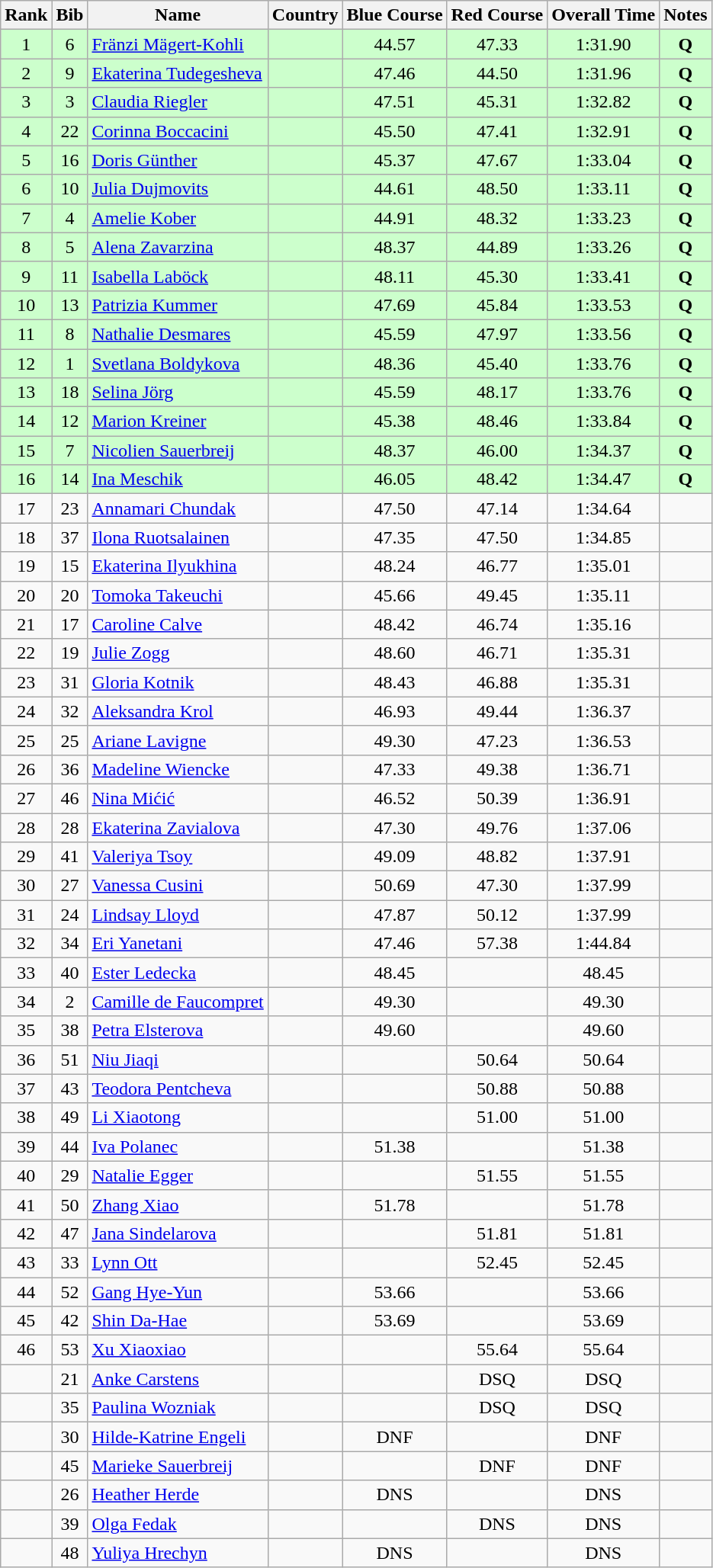<table class="wikitable sortable" style="text-align:center">
<tr>
<th>Rank</th>
<th>Bib</th>
<th>Name</th>
<th>Country</th>
<th>Blue Course</th>
<th>Red Course</th>
<th>Overall Time</th>
<th>Notes</th>
</tr>
<tr bgcolor="#ccffcc">
<td>1</td>
<td>6</td>
<td align=left><a href='#'>Fränzi Mägert-Kohli</a></td>
<td align=left></td>
<td>44.57</td>
<td>47.33</td>
<td>1:31.90</td>
<td><strong>Q</strong></td>
</tr>
<tr bgcolor="#ccffcc">
<td>2</td>
<td>9</td>
<td align=left><a href='#'>Ekaterina Tudegesheva</a></td>
<td align=left></td>
<td>47.46</td>
<td>44.50</td>
<td>1:31.96</td>
<td><strong>Q</strong></td>
</tr>
<tr bgcolor="#ccffcc">
<td>3</td>
<td>3</td>
<td align=left><a href='#'>Claudia Riegler</a></td>
<td align=left></td>
<td>47.51</td>
<td>45.31</td>
<td>1:32.82</td>
<td><strong>Q</strong></td>
</tr>
<tr bgcolor="#ccffcc">
<td>4</td>
<td>22</td>
<td align=left><a href='#'>Corinna Boccacini</a></td>
<td align=left></td>
<td>45.50</td>
<td>47.41</td>
<td>1:32.91</td>
<td><strong>Q</strong></td>
</tr>
<tr bgcolor="#ccffcc">
<td>5</td>
<td>16</td>
<td align=left><a href='#'>Doris Günther</a></td>
<td align=left></td>
<td>45.37</td>
<td>47.67</td>
<td>1:33.04</td>
<td><strong>Q</strong></td>
</tr>
<tr bgcolor="#ccffcc">
<td>6</td>
<td>10</td>
<td align=left><a href='#'>Julia Dujmovits</a></td>
<td align=left></td>
<td>44.61</td>
<td>48.50</td>
<td>1:33.11</td>
<td><strong>Q</strong></td>
</tr>
<tr bgcolor="#ccffcc">
<td>7</td>
<td>4</td>
<td align=left><a href='#'>Amelie Kober</a></td>
<td align=left></td>
<td>44.91</td>
<td>48.32</td>
<td>1:33.23</td>
<td><strong>Q</strong></td>
</tr>
<tr bgcolor="#ccffcc">
<td>8</td>
<td>5</td>
<td align=left><a href='#'>Alena Zavarzina</a></td>
<td align=left></td>
<td>48.37</td>
<td>44.89</td>
<td>1:33.26</td>
<td><strong>Q</strong></td>
</tr>
<tr bgcolor="#ccffcc">
<td>9</td>
<td>11</td>
<td align=left><a href='#'>Isabella Laböck</a></td>
<td align=left></td>
<td>48.11</td>
<td>45.30</td>
<td>1:33.41</td>
<td><strong>Q</strong></td>
</tr>
<tr bgcolor="#ccffcc">
<td>10</td>
<td>13</td>
<td align=left><a href='#'>Patrizia Kummer</a></td>
<td align=left></td>
<td>47.69</td>
<td>45.84</td>
<td>1:33.53</td>
<td><strong>Q</strong></td>
</tr>
<tr bgcolor="#ccffcc">
<td>11</td>
<td>8</td>
<td align=left><a href='#'>Nathalie Desmares</a></td>
<td align=left></td>
<td>45.59</td>
<td>47.97</td>
<td>1:33.56</td>
<td><strong>Q</strong></td>
</tr>
<tr bgcolor="#ccffcc">
<td>12</td>
<td>1</td>
<td align=left><a href='#'>Svetlana Boldykova</a></td>
<td align=left></td>
<td>48.36</td>
<td>45.40</td>
<td>1:33.76</td>
<td><strong>Q</strong></td>
</tr>
<tr bgcolor="#ccffcc">
<td>13</td>
<td>18</td>
<td align=left><a href='#'>Selina Jörg</a></td>
<td align=left></td>
<td>45.59</td>
<td>48.17</td>
<td>1:33.76</td>
<td><strong>Q</strong></td>
</tr>
<tr bgcolor="#ccffcc">
<td>14</td>
<td>12</td>
<td align=left><a href='#'>Marion Kreiner</a></td>
<td align=left></td>
<td>45.38</td>
<td>48.46</td>
<td>1:33.84</td>
<td><strong>Q</strong></td>
</tr>
<tr bgcolor="#ccffcc">
<td>15</td>
<td>7</td>
<td align=left><a href='#'>Nicolien Sauerbreij</a></td>
<td align=left></td>
<td>48.37</td>
<td>46.00</td>
<td>1:34.37</td>
<td><strong>Q</strong></td>
</tr>
<tr bgcolor="#ccffcc">
<td>16</td>
<td>14</td>
<td align=left><a href='#'>Ina Meschik</a></td>
<td align=left></td>
<td>46.05</td>
<td>48.42</td>
<td>1:34.47</td>
<td><strong>Q</strong></td>
</tr>
<tr>
<td>17</td>
<td>23</td>
<td align=left><a href='#'>Annamari Chundak</a></td>
<td align=left></td>
<td>47.50</td>
<td>47.14</td>
<td>1:34.64</td>
<td></td>
</tr>
<tr>
<td>18</td>
<td>37</td>
<td align=left><a href='#'>Ilona Ruotsalainen</a></td>
<td align=left></td>
<td>47.35</td>
<td>47.50</td>
<td>1:34.85</td>
<td></td>
</tr>
<tr>
<td>19</td>
<td>15</td>
<td align=left><a href='#'>Ekaterina Ilyukhina</a></td>
<td align=left></td>
<td>48.24</td>
<td>46.77</td>
<td>1:35.01</td>
<td></td>
</tr>
<tr>
<td>20</td>
<td>20</td>
<td align=left><a href='#'>Tomoka Takeuchi</a></td>
<td align=left></td>
<td>45.66</td>
<td>49.45</td>
<td>1:35.11</td>
<td></td>
</tr>
<tr>
<td>21</td>
<td>17</td>
<td align=left><a href='#'>Caroline Calve</a></td>
<td align=left></td>
<td>48.42</td>
<td>46.74</td>
<td>1:35.16</td>
<td></td>
</tr>
<tr>
<td>22</td>
<td>19</td>
<td align=left><a href='#'>Julie Zogg</a></td>
<td align=left></td>
<td>48.60</td>
<td>46.71</td>
<td>1:35.31</td>
<td></td>
</tr>
<tr>
<td>23</td>
<td>31</td>
<td align=left><a href='#'>Gloria Kotnik</a></td>
<td align=left></td>
<td>48.43</td>
<td>46.88</td>
<td>1:35.31</td>
<td></td>
</tr>
<tr>
<td>24</td>
<td>32</td>
<td align=left><a href='#'>Aleksandra Krol</a></td>
<td align=left></td>
<td>46.93</td>
<td>49.44</td>
<td>1:36.37</td>
<td></td>
</tr>
<tr>
<td>25</td>
<td>25</td>
<td align=left><a href='#'>Ariane Lavigne</a></td>
<td align=left></td>
<td>49.30</td>
<td>47.23</td>
<td>1:36.53</td>
<td></td>
</tr>
<tr>
<td>26</td>
<td>36</td>
<td align=left><a href='#'>Madeline Wiencke</a></td>
<td align=left></td>
<td>47.33</td>
<td>49.38</td>
<td>1:36.71</td>
<td></td>
</tr>
<tr>
<td>27</td>
<td>46</td>
<td align=left><a href='#'>Nina Mićić</a></td>
<td align=left></td>
<td>46.52</td>
<td>50.39</td>
<td>1:36.91</td>
<td></td>
</tr>
<tr>
<td>28</td>
<td>28</td>
<td align=left><a href='#'>Ekaterina Zavialova</a></td>
<td align=left></td>
<td>47.30</td>
<td>49.76</td>
<td>1:37.06</td>
<td></td>
</tr>
<tr>
<td>29</td>
<td>41</td>
<td align=left><a href='#'>Valeriya Tsoy</a></td>
<td align=left></td>
<td>49.09</td>
<td>48.82</td>
<td>1:37.91</td>
<td></td>
</tr>
<tr>
<td>30</td>
<td>27</td>
<td align=left><a href='#'>Vanessa Cusini</a></td>
<td align=left></td>
<td>50.69</td>
<td>47.30</td>
<td>1:37.99</td>
<td></td>
</tr>
<tr>
<td>31</td>
<td>24</td>
<td align=left><a href='#'>Lindsay Lloyd</a></td>
<td align=left></td>
<td>47.87</td>
<td>50.12</td>
<td>1:37.99</td>
<td></td>
</tr>
<tr>
<td>32</td>
<td>34</td>
<td align=left><a href='#'>Eri Yanetani</a></td>
<td align=left></td>
<td>47.46</td>
<td>57.38</td>
<td>1:44.84</td>
<td></td>
</tr>
<tr>
<td>33</td>
<td>40</td>
<td align=left><a href='#'>Ester Ledecka</a></td>
<td align=left></td>
<td>48.45</td>
<td></td>
<td>48.45</td>
<td></td>
</tr>
<tr>
<td>34</td>
<td>2</td>
<td align=left><a href='#'>Camille de Faucompret</a></td>
<td align=left></td>
<td>49.30</td>
<td></td>
<td>49.30</td>
<td></td>
</tr>
<tr>
<td>35</td>
<td>38</td>
<td align=left><a href='#'>Petra Elsterova</a></td>
<td align=left></td>
<td>49.60</td>
<td></td>
<td>49.60</td>
<td></td>
</tr>
<tr>
<td>36</td>
<td>51</td>
<td align=left><a href='#'>Niu Jiaqi</a></td>
<td align=left></td>
<td></td>
<td>50.64</td>
<td>50.64</td>
<td></td>
</tr>
<tr>
<td>37</td>
<td>43</td>
<td align=left><a href='#'>Teodora Pentcheva</a></td>
<td align=left></td>
<td></td>
<td>50.88</td>
<td>50.88</td>
<td></td>
</tr>
<tr>
<td>38</td>
<td>49</td>
<td align=left><a href='#'>Li Xiaotong</a></td>
<td align=left></td>
<td></td>
<td>51.00</td>
<td>51.00</td>
<td></td>
</tr>
<tr>
<td>39</td>
<td>44</td>
<td align=left><a href='#'>Iva Polanec</a></td>
<td align=left></td>
<td>51.38</td>
<td></td>
<td>51.38</td>
<td></td>
</tr>
<tr>
<td>40</td>
<td>29</td>
<td align=left><a href='#'>Natalie Egger</a></td>
<td align=left></td>
<td></td>
<td>51.55</td>
<td>51.55</td>
<td></td>
</tr>
<tr>
<td>41</td>
<td>50</td>
<td align=left><a href='#'>Zhang Xiao</a></td>
<td align=left></td>
<td>51.78</td>
<td></td>
<td>51.78</td>
<td></td>
</tr>
<tr>
<td>42</td>
<td>47</td>
<td align=left><a href='#'>Jana Sindelarova</a></td>
<td align=left></td>
<td></td>
<td>51.81</td>
<td>51.81</td>
<td></td>
</tr>
<tr>
<td>43</td>
<td>33</td>
<td align=left><a href='#'>Lynn Ott</a></td>
<td align=left></td>
<td></td>
<td>52.45</td>
<td>52.45</td>
<td></td>
</tr>
<tr>
<td>44</td>
<td>52</td>
<td align=left><a href='#'>Gang Hye-Yun</a></td>
<td align=left></td>
<td>53.66</td>
<td></td>
<td>53.66</td>
<td></td>
</tr>
<tr>
<td>45</td>
<td>42</td>
<td align=left><a href='#'>Shin Da-Hae</a></td>
<td align=left></td>
<td>53.69</td>
<td></td>
<td>53.69</td>
<td></td>
</tr>
<tr>
<td>46</td>
<td>53</td>
<td align=left><a href='#'>Xu Xiaoxiao</a></td>
<td align=left></td>
<td></td>
<td>55.64</td>
<td>55.64</td>
<td></td>
</tr>
<tr>
<td></td>
<td>21</td>
<td align=left><a href='#'>Anke Carstens</a></td>
<td align=left></td>
<td></td>
<td>DSQ</td>
<td>DSQ</td>
<td></td>
</tr>
<tr>
<td></td>
<td>35</td>
<td align=left><a href='#'>Paulina Wozniak</a></td>
<td align=left></td>
<td></td>
<td>DSQ</td>
<td>DSQ</td>
<td></td>
</tr>
<tr>
<td></td>
<td>30</td>
<td align=left><a href='#'>Hilde-Katrine Engeli</a></td>
<td align=left></td>
<td>DNF</td>
<td></td>
<td>DNF</td>
<td></td>
</tr>
<tr>
<td></td>
<td>45</td>
<td align=left><a href='#'>Marieke Sauerbreij</a></td>
<td align=left></td>
<td></td>
<td>DNF</td>
<td>DNF</td>
<td></td>
</tr>
<tr>
<td></td>
<td>26</td>
<td align=left><a href='#'>Heather Herde</a></td>
<td align=left></td>
<td>DNS</td>
<td></td>
<td>DNS</td>
<td></td>
</tr>
<tr>
<td></td>
<td>39</td>
<td align=left><a href='#'>Olga Fedak</a></td>
<td align=left></td>
<td></td>
<td>DNS</td>
<td>DNS</td>
<td></td>
</tr>
<tr>
<td></td>
<td>48</td>
<td align=left><a href='#'>Yuliya Hrechyn</a></td>
<td align=left></td>
<td>DNS</td>
<td></td>
<td>DNS</td>
<td></td>
</tr>
</table>
